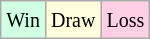<table class="wikitable">
<tr>
<td style="background-color: #d0ffe3;"><small>Win</small></td>
<td style="background-color: #ffffdd;"><small>Draw</small></td>
<td style="background-color: #ffd0e3;"><small>Loss</small></td>
</tr>
</table>
